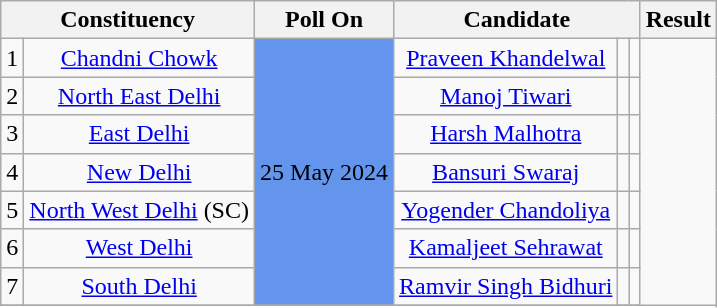<table class="wikitable sortable" style="text-align:center;">
<tr>
<th colspan="2">Constituency</th>
<th>Poll On</th>
<th colspan="3">Candidate</th>
<th>Result</th>
</tr>
<tr>
<td>1</td>
<td><a href='#'>Chandni Chowk</a></td>
<td rowspan="7" bgcolor=#6495ED>25 May 2024</td>
<td><a href='#'>Praveen Khandelwal</a></td>
<td></td>
<td></td>
</tr>
<tr>
<td>2</td>
<td><a href='#'>North East Delhi</a></td>
<td><a href='#'>Manoj Tiwari</a></td>
<td></td>
<td></td>
</tr>
<tr>
<td>3</td>
<td><a href='#'>East Delhi</a></td>
<td><a href='#'>Harsh Malhotra</a></td>
<td></td>
<td></td>
</tr>
<tr>
<td>4</td>
<td><a href='#'>New Delhi</a></td>
<td><a href='#'>Bansuri Swaraj</a></td>
<td></td>
<td></td>
</tr>
<tr>
<td>5</td>
<td><a href='#'>North West Delhi</a> (SC)</td>
<td><a href='#'>Yogender Chandoliya</a></td>
<td></td>
<td></td>
</tr>
<tr>
<td>6</td>
<td><a href='#'>West Delhi</a></td>
<td><a href='#'>Kamaljeet Sehrawat</a></td>
<td></td>
<td></td>
</tr>
<tr>
<td>7</td>
<td><a href='#'>South Delhi</a></td>
<td><a href='#'>Ramvir Singh Bidhuri</a></td>
<td></td>
<td></td>
</tr>
<tr>
</tr>
</table>
